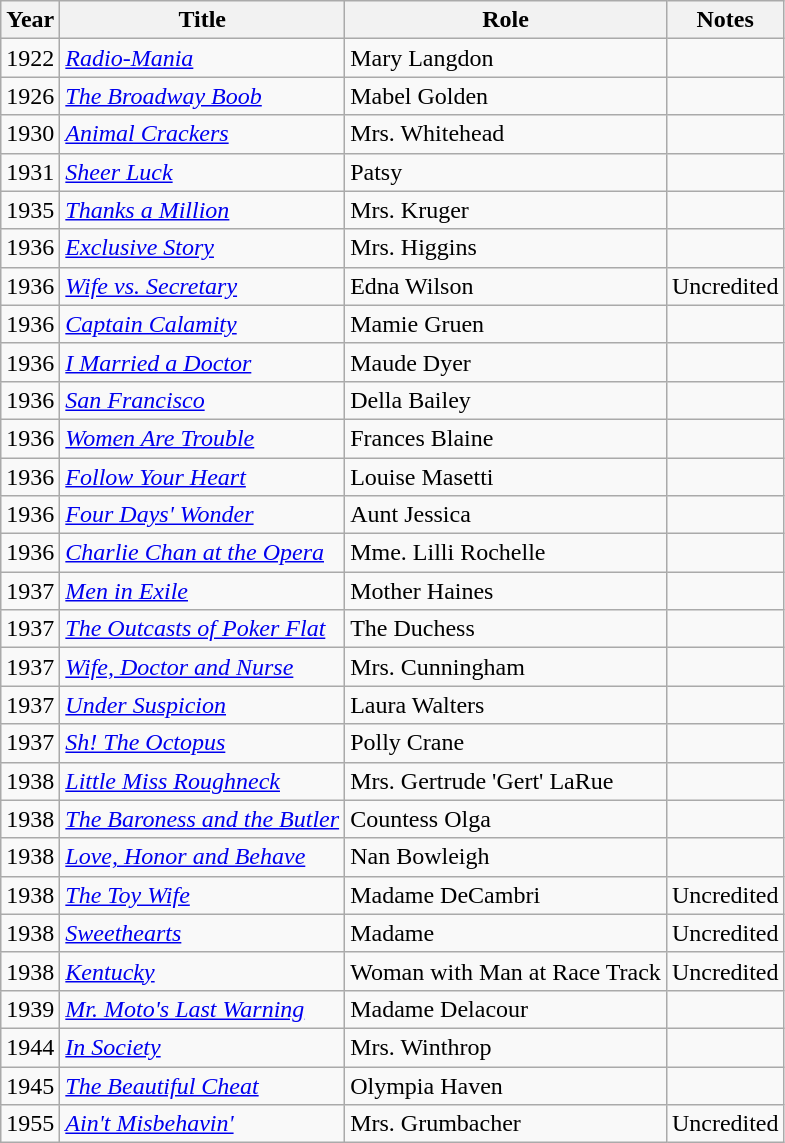<table class="wikitable">
<tr>
<th>Year</th>
<th>Title</th>
<th>Role</th>
<th>Notes</th>
</tr>
<tr>
<td>1922</td>
<td><em><a href='#'>Radio-Mania</a></em></td>
<td>Mary Langdon</td>
<td></td>
</tr>
<tr>
<td>1926</td>
<td><em><a href='#'>The Broadway Boob</a></em></td>
<td>Mabel Golden</td>
<td></td>
</tr>
<tr>
<td>1930</td>
<td><em><a href='#'>Animal Crackers</a></em></td>
<td>Mrs. Whitehead</td>
<td></td>
</tr>
<tr>
<td>1931</td>
<td><em><a href='#'>Sheer Luck</a></em></td>
<td>Patsy</td>
<td></td>
</tr>
<tr>
<td>1935</td>
<td><em><a href='#'>Thanks a Million</a></em></td>
<td>Mrs. Kruger</td>
<td></td>
</tr>
<tr>
<td>1936</td>
<td><em><a href='#'>Exclusive Story</a></em></td>
<td>Mrs. Higgins</td>
<td></td>
</tr>
<tr>
<td>1936</td>
<td><em><a href='#'>Wife vs. Secretary</a></em></td>
<td>Edna Wilson</td>
<td>Uncredited</td>
</tr>
<tr>
<td>1936</td>
<td><em><a href='#'>Captain Calamity</a></em></td>
<td>Mamie Gruen</td>
<td></td>
</tr>
<tr>
<td>1936</td>
<td><em><a href='#'>I Married a Doctor</a></em></td>
<td>Maude Dyer</td>
<td></td>
</tr>
<tr>
<td>1936</td>
<td><em><a href='#'>San Francisco</a></em></td>
<td>Della Bailey</td>
<td></td>
</tr>
<tr>
<td>1936</td>
<td><em><a href='#'>Women Are Trouble</a></em></td>
<td>Frances Blaine</td>
<td></td>
</tr>
<tr>
<td>1936</td>
<td><em><a href='#'>Follow Your Heart</a></em></td>
<td>Louise Masetti</td>
<td></td>
</tr>
<tr>
<td>1936</td>
<td><em><a href='#'>Four Days' Wonder</a></em></td>
<td>Aunt Jessica</td>
<td></td>
</tr>
<tr>
<td>1936</td>
<td><em><a href='#'>Charlie Chan at the Opera</a></em></td>
<td>Mme. Lilli Rochelle</td>
<td></td>
</tr>
<tr>
<td>1937</td>
<td><em><a href='#'>Men in Exile</a></em></td>
<td>Mother Haines</td>
<td></td>
</tr>
<tr>
<td>1937</td>
<td><em><a href='#'>The Outcasts of Poker Flat</a></em></td>
<td>The Duchess</td>
<td></td>
</tr>
<tr>
<td>1937</td>
<td><em><a href='#'>Wife, Doctor and Nurse</a></em></td>
<td>Mrs. Cunningham</td>
<td></td>
</tr>
<tr>
<td>1937</td>
<td><em><a href='#'>Under Suspicion</a></em></td>
<td>Laura Walters</td>
<td></td>
</tr>
<tr>
<td>1937</td>
<td><em><a href='#'>Sh! The Octopus</a></em></td>
<td>Polly Crane</td>
<td></td>
</tr>
<tr>
<td>1938</td>
<td><em><a href='#'>Little Miss Roughneck</a></em></td>
<td>Mrs. Gertrude 'Gert' LaRue</td>
<td></td>
</tr>
<tr>
<td>1938</td>
<td><em><a href='#'>The Baroness and the Butler</a></em></td>
<td>Countess Olga</td>
<td></td>
</tr>
<tr>
<td>1938</td>
<td><em><a href='#'>Love, Honor and Behave</a></em></td>
<td>Nan Bowleigh</td>
<td></td>
</tr>
<tr>
<td>1938</td>
<td><em><a href='#'>The Toy Wife</a></em></td>
<td>Madame DeCambri</td>
<td>Uncredited</td>
</tr>
<tr>
<td>1938</td>
<td><em><a href='#'>Sweethearts</a></em></td>
<td>Madame</td>
<td>Uncredited</td>
</tr>
<tr>
<td>1938</td>
<td><em><a href='#'>Kentucky</a></em></td>
<td>Woman with Man at Race Track</td>
<td>Uncredited</td>
</tr>
<tr>
<td>1939</td>
<td><em><a href='#'>Mr. Moto's Last Warning</a></em></td>
<td>Madame Delacour</td>
<td></td>
</tr>
<tr>
<td>1944</td>
<td><em><a href='#'>In Society</a></em></td>
<td>Mrs. Winthrop</td>
<td></td>
</tr>
<tr>
<td>1945</td>
<td><em><a href='#'>The Beautiful Cheat</a></em></td>
<td>Olympia Haven</td>
<td></td>
</tr>
<tr>
<td>1955</td>
<td><em><a href='#'>Ain't Misbehavin'</a></em></td>
<td>Mrs. Grumbacher</td>
<td>Uncredited</td>
</tr>
</table>
